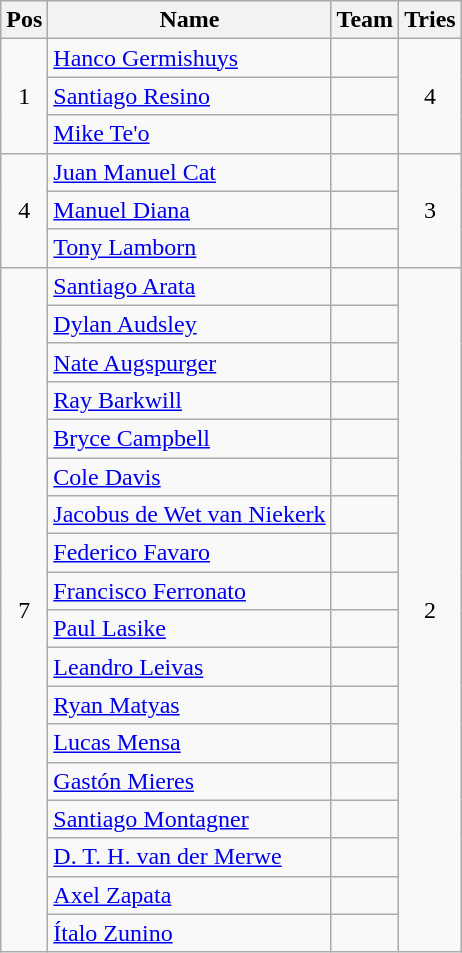<table class="wikitable" style="text-align:center">
<tr>
<th>Pos</th>
<th>Name</th>
<th>Team</th>
<th>Tries</th>
</tr>
<tr>
<td rowspan=3>1</td>
<td align="left"><a href='#'>Hanco Germishuys</a></td>
<td align="left"></td>
<td rowspan=3>4</td>
</tr>
<tr>
<td align="left"><a href='#'>Santiago Resino</a></td>
<td align="left"></td>
</tr>
<tr>
<td align="left"><a href='#'>Mike Te'o</a></td>
<td align="left"></td>
</tr>
<tr>
<td rowspan=3>4</td>
<td align="left"><a href='#'>Juan Manuel Cat</a></td>
<td align="left"></td>
<td rowspan=3>3</td>
</tr>
<tr>
<td align="left"><a href='#'>Manuel Diana</a></td>
<td align="left"></td>
</tr>
<tr>
<td align="left"><a href='#'>Tony Lamborn</a></td>
<td align="left"></td>
</tr>
<tr>
<td rowspan=18>7</td>
<td align="left"><a href='#'>Santiago Arata</a></td>
<td align="left"></td>
<td rowspan=18>2</td>
</tr>
<tr>
<td align="left"><a href='#'>Dylan Audsley</a></td>
<td align="left"></td>
</tr>
<tr>
<td align="left"><a href='#'>Nate Augspurger</a></td>
<td align="left"></td>
</tr>
<tr>
<td align="left"><a href='#'>Ray Barkwill</a></td>
<td align="left"></td>
</tr>
<tr>
<td align="left"><a href='#'>Bryce Campbell</a></td>
<td align="left"></td>
</tr>
<tr>
<td align="left"><a href='#'>Cole Davis</a></td>
<td align="left"></td>
</tr>
<tr>
<td align="left"><a href='#'>Jacobus de Wet van Niekerk</a></td>
<td align="left"></td>
</tr>
<tr>
<td align="left"><a href='#'>Federico Favaro</a></td>
<td align="left"></td>
</tr>
<tr>
<td align="left"><a href='#'>Francisco Ferronato</a></td>
<td align="left"></td>
</tr>
<tr>
<td align="left"><a href='#'>Paul Lasike</a></td>
<td align="left"></td>
</tr>
<tr>
<td align="left"><a href='#'>Leandro Leivas</a></td>
<td align="left"></td>
</tr>
<tr>
<td align="left"><a href='#'>Ryan Matyas</a></td>
<td align="left"></td>
</tr>
<tr>
<td align="left"><a href='#'>Lucas Mensa</a></td>
<td align="left"></td>
</tr>
<tr>
<td align="left"><a href='#'>Gastón Mieres</a></td>
<td align="left"></td>
</tr>
<tr>
<td align="left"><a href='#'>Santiago Montagner</a></td>
<td align="left"></td>
</tr>
<tr>
<td align="left"><a href='#'>D. T. H. van der Merwe</a></td>
<td align="left"></td>
</tr>
<tr>
<td align="left"><a href='#'>Axel Zapata</a></td>
<td align="left"></td>
</tr>
<tr>
<td align="left"><a href='#'>Ítalo Zunino</a></td>
<td align="left"></td>
</tr>
</table>
